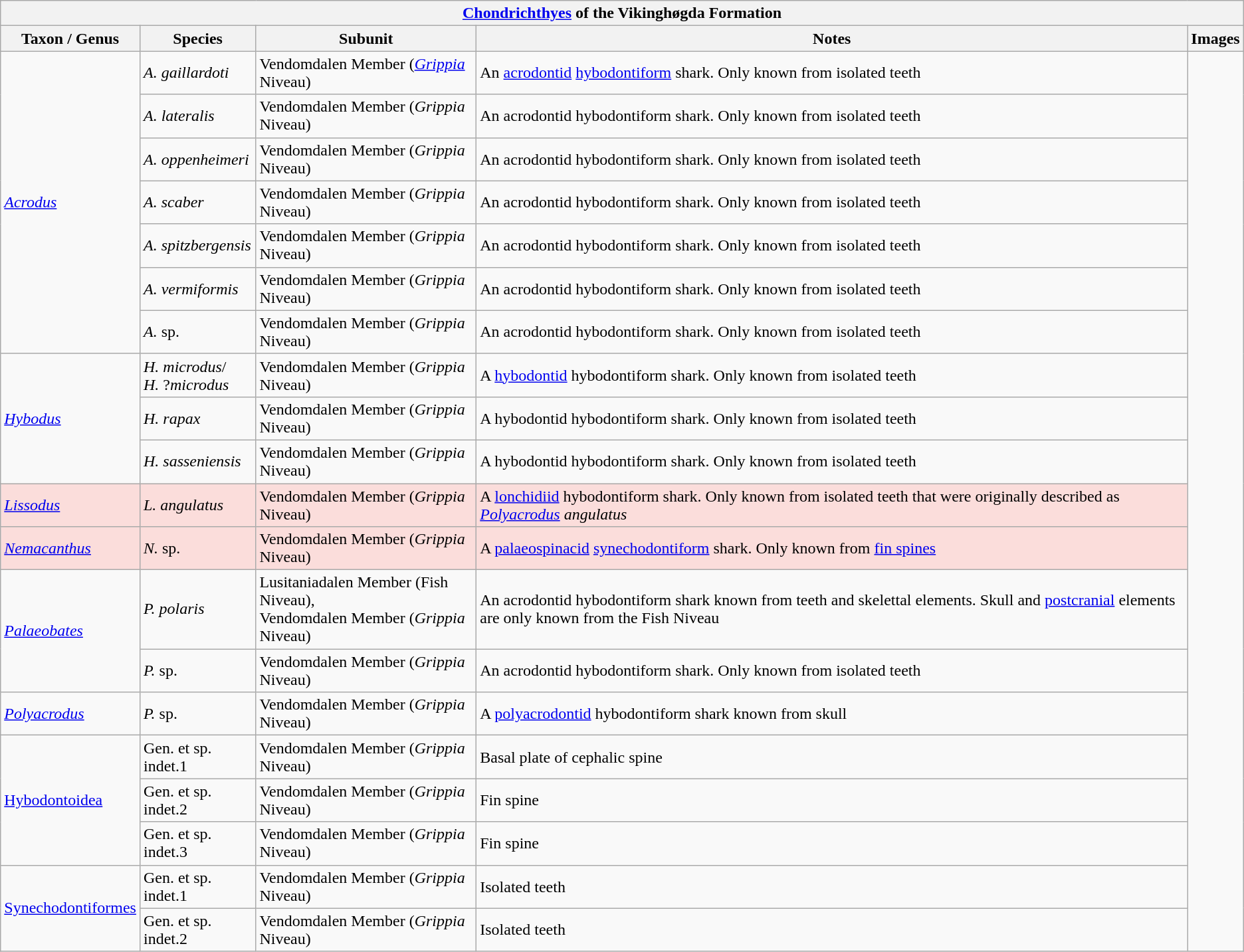<table class="wikitable" align="center">
<tr>
<th colspan="5" align="center"><strong><a href='#'>Chondrichthyes</a> of the Vikinghøgda Formation</strong></th>
</tr>
<tr>
<th>Taxon / Genus</th>
<th>Species</th>
<th>Subunit</th>
<th>Notes</th>
<th>Images</th>
</tr>
<tr>
<td rowspan="7"><em><a href='#'>Acrodus</a></em></td>
<td><em>A. gaillardoti</em></td>
<td>Vendomdalen Member (<em><a href='#'>Grippia</a></em> Niveau)</td>
<td>An <a href='#'>acrodontid</a> <a href='#'>hybodontiform</a> shark. Only known from isolated teeth</td>
<td rowspan="20"></td>
</tr>
<tr>
<td><em>A. lateralis</em></td>
<td>Vendomdalen Member (<em>Grippia</em> Niveau)</td>
<td>An acrodontid hybodontiform shark. Only known from isolated teeth</td>
</tr>
<tr>
<td><em>A. oppenheimeri</em></td>
<td>Vendomdalen Member (<em>Grippia</em> Niveau)</td>
<td>An acrodontid hybodontiform shark. Only known from isolated teeth</td>
</tr>
<tr>
<td><em>A. scaber</em></td>
<td>Vendomdalen Member (<em>Grippia</em> Niveau)</td>
<td>An acrodontid hybodontiform shark. Only known from isolated teeth</td>
</tr>
<tr>
<td><em>A. spitzbergensis</em></td>
<td>Vendomdalen Member (<em>Grippia</em> Niveau)</td>
<td>An acrodontid hybodontiform shark. Only known from isolated teeth</td>
</tr>
<tr>
<td><em>A. vermiformis</em></td>
<td>Vendomdalen Member (<em>Grippia</em> Niveau)</td>
<td>An acrodontid hybodontiform shark. Only known from isolated teeth</td>
</tr>
<tr>
<td><em>A.</em> sp.</td>
<td>Vendomdalen Member (<em>Grippia</em> Niveau)</td>
<td>An acrodontid hybodontiform shark. Only known from isolated teeth</td>
</tr>
<tr>
<td rowspan="3"><em><a href='#'>Hybodus</a></em></td>
<td><em>H. microdus</em>/<br><em>H.</em> ?<em>microdus</em></td>
<td>Vendomdalen Member (<em>Grippia</em> Niveau)</td>
<td>A <a href='#'>hybodontid</a> hybodontiform shark. Only known from isolated teeth</td>
</tr>
<tr>
<td><em>H. rapax</em></td>
<td>Vendomdalen Member (<em>Grippia</em> Niveau)</td>
<td>A hybodontid hybodontiform shark. Only known from isolated teeth</td>
</tr>
<tr>
<td><em>H. sasseniensis</em></td>
<td>Vendomdalen Member (<em>Grippia</em> Niveau)</td>
<td>A hybodontid hybodontiform shark. Only known from isolated teeth</td>
</tr>
<tr>
<td style="background:#fbdddb;"><em><a href='#'>Lissodus</a></em></td>
<td style="background:#fbdddb;"><em>L. angulatus</em></td>
<td style="background:#fbdddb;">Vendomdalen Member (<em>Grippia</em> Niveau)</td>
<td style="background:#fbdddb;">A <a href='#'>lonchidiid</a> hybodontiform shark. Only known from isolated teeth that were originally described as <em><a href='#'>Polyacrodus</a> angulatus</em></td>
</tr>
<tr>
<td style="background:#fbdddb;"><em><a href='#'>Nemacanthus</a></em></td>
<td style="background:#fbdddb;"><em>N.</em> sp.</td>
<td style="background:#fbdddb;">Vendomdalen Member (<em>Grippia</em> Niveau)</td>
<td style="background:#fbdddb;">A <a href='#'>palaeospinacid</a> <a href='#'>synechodontiform</a> shark. Only known from <a href='#'>fin spines</a></td>
</tr>
<tr>
<td rowspan="2"><em><a href='#'>Palaeobates</a></em></td>
<td><em>P. polaris</em></td>
<td>Lusitaniadalen Member (Fish Niveau),<br>Vendomdalen Member (<em>Grippia</em> Niveau)</td>
<td>An acrodontid hybodontiform shark known from teeth and skelettal elements. Skull and <a href='#'>postcranial</a> elements are only known from the Fish Niveau</td>
</tr>
<tr>
<td><em>P.</em> sp.</td>
<td>Vendomdalen Member (<em>Grippia</em> Niveau)</td>
<td>An acrodontid hybodontiform shark. Only known from isolated teeth</td>
</tr>
<tr>
<td><em><a href='#'>Polyacrodus</a></em></td>
<td><em>P.</em> sp.</td>
<td>Vendomdalen Member (<em>Grippia</em> Niveau)</td>
<td>A <a href='#'>polyacrodontid</a> hybodontiform shark known from skull</td>
</tr>
<tr>
<td rowspan="3"><a href='#'>Hybodontoidea</a></td>
<td>Gen. et sp. indet.1</td>
<td>Vendomdalen Member (<em>Grippia</em> Niveau)</td>
<td>Basal plate of cephalic spine</td>
</tr>
<tr>
<td>Gen. et sp. indet.2</td>
<td>Vendomdalen Member (<em>Grippia</em> Niveau)</td>
<td>Fin spine</td>
</tr>
<tr>
<td>Gen. et sp. indet.3</td>
<td>Vendomdalen Member (<em>Grippia</em> Niveau)</td>
<td>Fin spine</td>
</tr>
<tr>
<td rowspan="2"><a href='#'>Synechodontiformes</a></td>
<td>Gen. et sp. indet.1</td>
<td>Vendomdalen Member (<em>Grippia</em> Niveau)</td>
<td>Isolated teeth</td>
</tr>
<tr>
<td>Gen. et sp. indet.2</td>
<td>Vendomdalen Member (<em>Grippia</em> Niveau)</td>
<td>Isolated teeth</td>
</tr>
</table>
